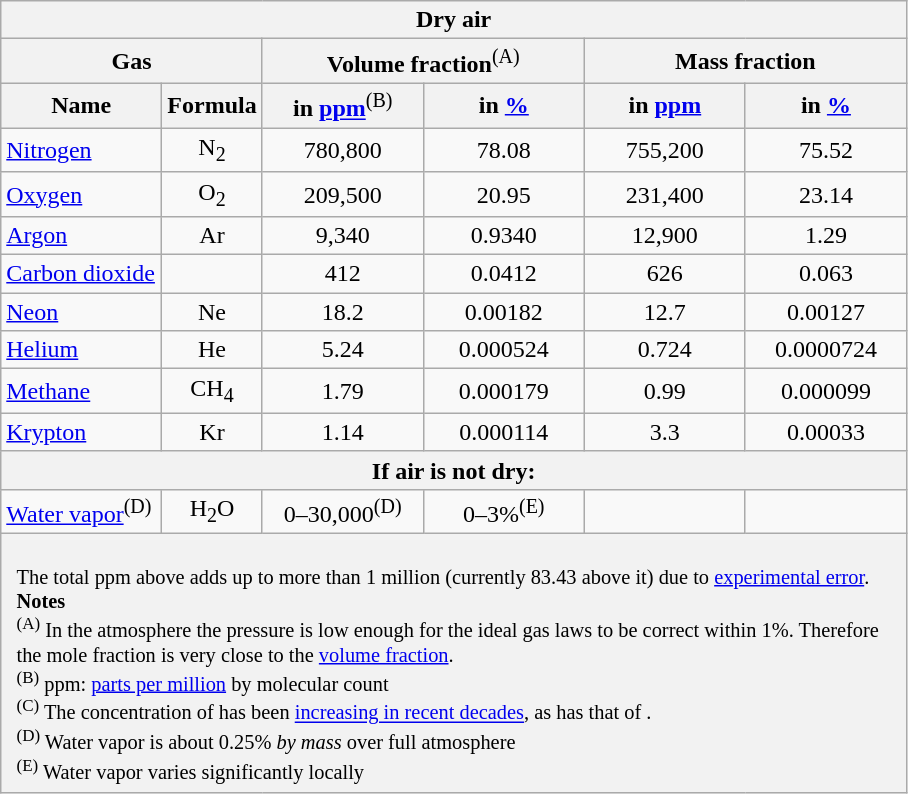<table class="wikitable" style="text-align: center;">
<tr>
<th colspan=6>Dry air</th>
</tr>
<tr>
<th colspan=2>Gas</th>
<th colspan=2 style="font-weight: normal;"><strong>Volume fraction</strong><sup>(A)</sup></th>
<th colspan=2 style="font-weight: normal;"><strong>Mass fraction</strong></th>
</tr>
<tr>
<th style="width: 100px;">Name</th>
<th style="width:  50px;">Formula</th>
<th style="width: 100px; font-weight: normal;"><strong>in <a href='#'>ppm</a></strong><sup>(B)</sup></th>
<th style="width: 100px;">in <a href='#'>%</a></th>
<th style="width: 100px; font-weight: normal;"><strong>in <a href='#'>ppm</a></strong></th>
<th style="width: 100px;">in <a href='#'>%</a></th>
</tr>
<tr>
<td align=left><a href='#'>Nitrogen</a></td>
<td>N<sub>2</sub></td>
<td>780,800</td>
<td>78.08</td>
<td>755,200</td>
<td>75.52</td>
</tr>
<tr>
<td align=left><a href='#'>Oxygen</a></td>
<td>O<sub>2</sub></td>
<td>209,500</td>
<td>20.95</td>
<td>231,400</td>
<td>23.14</td>
</tr>
<tr>
<td align=left><a href='#'>Argon</a></td>
<td>Ar</td>
<td>9,340</td>
<td>0.9340</td>
<td>12,900</td>
<td>1.29</td>
</tr>
<tr>
<td align=left><a href='#'>Carbon&nbsp;dioxide</a></td>
<td></td>
<td>412</td>
<td>0.0412</td>
<td>626</td>
<td>0.063</td>
</tr>
<tr>
<td align=left><a href='#'>Neon</a></td>
<td>Ne</td>
<td>18.2</td>
<td>0.00182</td>
<td>12.7</td>
<td>0.00127</td>
</tr>
<tr>
<td align=left><a href='#'>Helium</a></td>
<td>He</td>
<td>5.24</td>
<td>0.000524</td>
<td>0.724</td>
<td>0.0000724</td>
</tr>
<tr>
<td align=left><a href='#'>Methane</a></td>
<td>CH<sub>4</sub></td>
<td>1.79</td>
<td>0.000179</td>
<td>0.99</td>
<td>0.000099</td>
</tr>
<tr>
<td align=left><a href='#'>Krypton</a></td>
<td>Kr</td>
<td>1.14</td>
<td>0.000114</td>
<td>3.3</td>
<td>0.00033</td>
</tr>
<tr>
<th colspan=6>If air is not dry:</th>
</tr>
<tr>
<td align=left><a href='#'>Water vapor</a><sup>(D)</sup></td>
<td>H<sub>2</sub>O</td>
<td>0–30,000<sup>(D)</sup></td>
<td>0–3%<sup>(E)</sup></td>
<td></td>
<td></td>
</tr>
<tr>
<th colspan=6 style="font-size: 0.85em; padding: 5px 2px 5px 10px; text-align: left; font-weight: normal;"><br>The total ppm above adds up to more than 1 million (currently 83.43 above it) due to <a href='#'>experimental error</a>.<br>
<strong>Notes</strong><br>
<sup>(A)</sup> In the atmosphere the pressure is low enough for the ideal gas laws to be correct within 1%. Therefore the mole fraction is very close to the <a href='#'>volume fraction</a>.<br>
<sup>(B)</sup> ppm: <a href='#'>parts per million</a> by molecular count<br>
<sup>(C)</sup> The concentration of  has been <a href='#'>increasing in recent decades</a>, as has that of .<br>
<sup>(D)</sup> Water vapor is about 0.25% <em>by mass</em> over full atmosphere<br>
<sup>(E)</sup> Water vapor varies significantly locally</th>
</tr>
</table>
